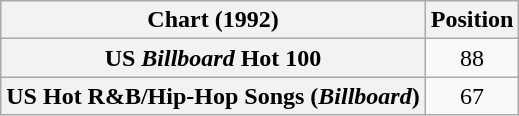<table class="wikitable sortable plainrowheaders" style="text-align:center">
<tr>
<th scope"col">Chart (1992)</th>
<th scope"col">Position</th>
</tr>
<tr>
<th scope="row">US <em>Billboard</em> Hot 100</th>
<td>88</td>
</tr>
<tr>
<th scope="row">US Hot R&B/Hip-Hop Songs (<em>Billboard</em>)</th>
<td>67</td>
</tr>
</table>
